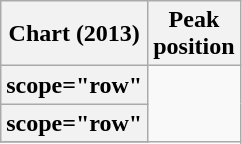<table class="wikitable sortable plainrowheaders">
<tr>
<th>Chart (2013)</th>
<th>Peak<br>position</th>
</tr>
<tr>
<th>scope="row" </th>
</tr>
<tr>
<th>scope="row" </th>
</tr>
<tr>
</tr>
</table>
